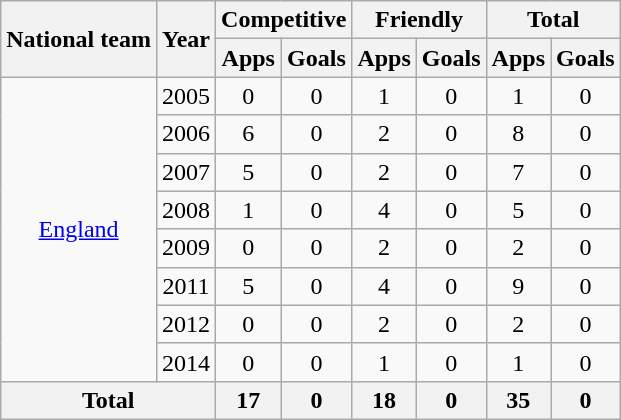<table class=wikitable style=text-align:center>
<tr>
<th rowspan=2>National team</th>
<th rowspan=2>Year</th>
<th colspan=2>Competitive</th>
<th colspan=2>Friendly</th>
<th colspan=2>Total</th>
</tr>
<tr>
<th>Apps</th>
<th>Goals</th>
<th>Apps</th>
<th>Goals</th>
<th>Apps</th>
<th>Goals</th>
</tr>
<tr>
<td rowspan=8><a href='#'>England</a></td>
<td>2005</td>
<td>0</td>
<td>0</td>
<td>1</td>
<td>0</td>
<td>1</td>
<td>0</td>
</tr>
<tr>
<td>2006</td>
<td>6</td>
<td>0</td>
<td>2</td>
<td>0</td>
<td>8</td>
<td>0</td>
</tr>
<tr>
<td>2007</td>
<td>5</td>
<td>0</td>
<td>2</td>
<td>0</td>
<td>7</td>
<td>0</td>
</tr>
<tr>
<td>2008</td>
<td>1</td>
<td>0</td>
<td>4</td>
<td>0</td>
<td>5</td>
<td>0</td>
</tr>
<tr>
<td>2009</td>
<td>0</td>
<td>0</td>
<td>2</td>
<td>0</td>
<td>2</td>
<td>0</td>
</tr>
<tr>
<td>2011</td>
<td>5</td>
<td>0</td>
<td>4</td>
<td>0</td>
<td>9</td>
<td>0</td>
</tr>
<tr>
<td>2012</td>
<td>0</td>
<td>0</td>
<td>2</td>
<td>0</td>
<td>2</td>
<td>0</td>
</tr>
<tr>
<td>2014</td>
<td>0</td>
<td>0</td>
<td>1</td>
<td>0</td>
<td>1</td>
<td>0</td>
</tr>
<tr>
<th colspan=2>Total</th>
<th>17</th>
<th>0</th>
<th>18</th>
<th>0</th>
<th>35</th>
<th>0</th>
</tr>
</table>
